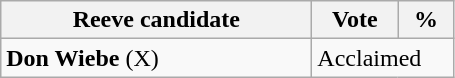<table class="wikitable">
<tr>
<th width="200px">Reeve candidate</th>
<th width="50px">Vote</th>
<th width="30px">%</th>
</tr>
<tr>
<td><strong>Don Wiebe</strong> (X)</td>
<td colspan="2">Acclaimed</td>
</tr>
</table>
